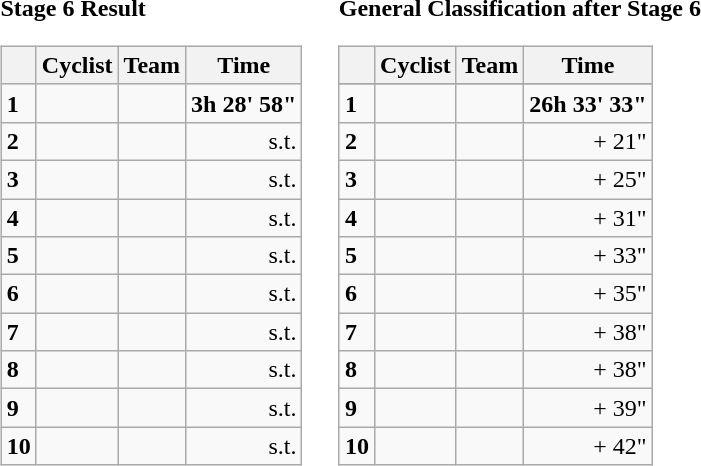<table>
<tr>
<td><strong>Stage 6 Result</strong><br><table class="wikitable">
<tr>
<th></th>
<th>Cyclist</th>
<th>Team</th>
<th>Time</th>
</tr>
<tr>
<td><strong>1</strong></td>
<td><strong></strong></td>
<td><strong></strong></td>
<td align=right><strong>3h 28' 58"</strong></td>
</tr>
<tr>
<td><strong>2</strong></td>
<td></td>
<td></td>
<td align=right>s.t.</td>
</tr>
<tr>
<td><strong>3</strong></td>
<td></td>
<td></td>
<td align=right>s.t.</td>
</tr>
<tr>
<td><strong>4</strong></td>
<td></td>
<td></td>
<td align=right>s.t.</td>
</tr>
<tr>
<td><strong>5</strong></td>
<td></td>
<td></td>
<td align=right>s.t.</td>
</tr>
<tr>
<td><strong>6</strong></td>
<td></td>
<td></td>
<td align=right>s.t.</td>
</tr>
<tr>
<td><strong>7</strong></td>
<td></td>
<td></td>
<td align=right>s.t.</td>
</tr>
<tr>
<td><strong>8</strong></td>
<td></td>
<td></td>
<td align=right>s.t.</td>
</tr>
<tr>
<td><strong>9</strong></td>
<td></td>
<td></td>
<td align=right>s.t.</td>
</tr>
<tr>
<td><strong>10</strong></td>
<td></td>
<td></td>
<td align=right>s.t.</td>
</tr>
</table>
</td>
<td></td>
<td><strong>General Classification after Stage 6</strong><br><table class="wikitable">
<tr>
<th></th>
<th>Cyclist</th>
<th>Team</th>
<th>Time</th>
</tr>
<tr>
</tr>
<tr>
<td><strong>1</strong></td>
<td><strong></strong></td>
<td><strong></strong></td>
<td align=right><strong>26h 33' 33"</strong></td>
</tr>
<tr>
<td><strong>2</strong></td>
<td></td>
<td></td>
<td align=right>+ 21"</td>
</tr>
<tr>
<td><strong>3</strong></td>
<td></td>
<td></td>
<td align=right>+ 25"</td>
</tr>
<tr>
<td><strong>4</strong></td>
<td></td>
<td></td>
<td align=right>+ 31"</td>
</tr>
<tr>
<td><strong>5</strong></td>
<td></td>
<td></td>
<td align=right>+ 33"</td>
</tr>
<tr>
<td><strong>6</strong></td>
<td></td>
<td></td>
<td align=right>+ 35"</td>
</tr>
<tr>
<td><strong>7</strong></td>
<td></td>
<td></td>
<td align=right>+ 38"</td>
</tr>
<tr>
<td><strong>8</strong></td>
<td></td>
<td></td>
<td align=right>+ 38"</td>
</tr>
<tr>
<td><strong>9</strong></td>
<td></td>
<td></td>
<td align=right>+ 39"</td>
</tr>
<tr>
<td><strong>10</strong></td>
<td></td>
<td></td>
<td align=right>+ 42"</td>
</tr>
</table>
</td>
</tr>
</table>
